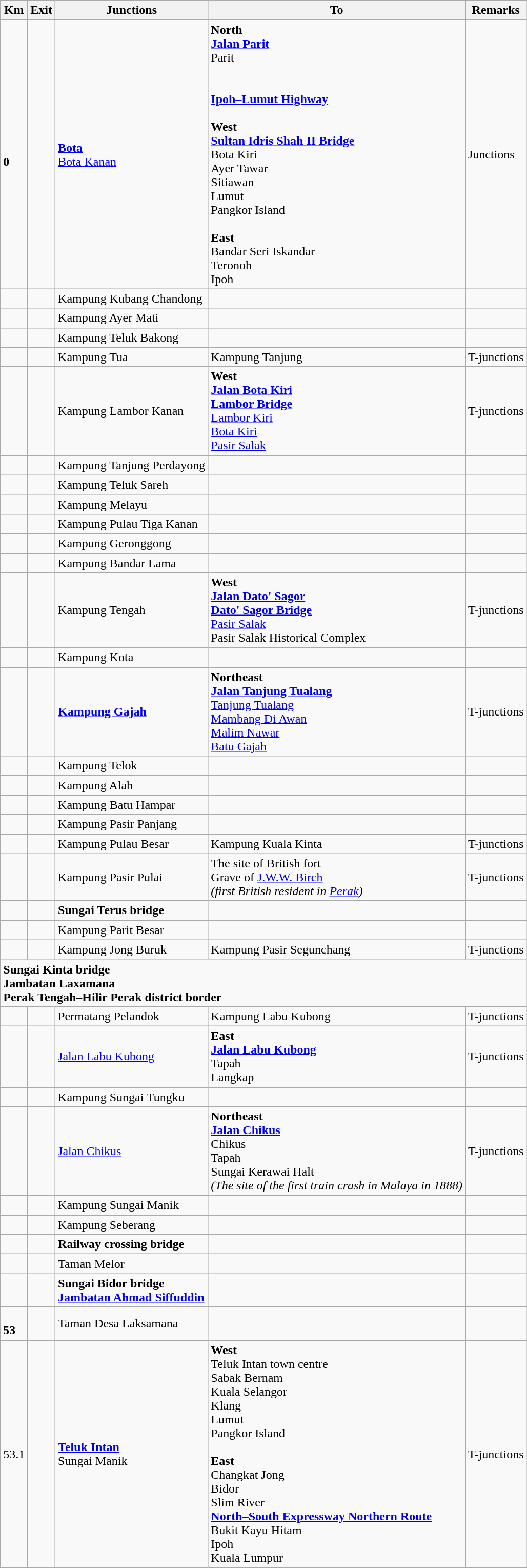<table class="wikitable">
<tr>
<th>Km</th>
<th>Exit</th>
<th>Junctions</th>
<th>To</th>
<th>Remarks</th>
</tr>
<tr>
<td><br><strong>0</strong></td>
<td></td>
<td><strong><a href='#'>Bota</a></strong><br><a href='#'>Bota Kanan</a></td>
<td><strong>North</strong><br> <strong><a href='#'>Jalan Parit</a></strong><br>Parit<br><br><br> <strong><a href='#'>Ipoh–Lumut Highway</a></strong><br><br><strong>West</strong><br> <strong><a href='#'>Sultan Idris Shah II Bridge</a></strong><br> Bota Kiri<br> Ayer Tawar<br> Sitiawan<br> Lumut<br> Pangkor Island<br><br><strong>East</strong><br> Bandar Seri Iskandar<br> Teronoh<br> Ipoh</td>
<td>Junctions</td>
</tr>
<tr>
<td></td>
<td></td>
<td>Kampung Kubang Chandong</td>
<td></td>
<td></td>
</tr>
<tr>
<td></td>
<td></td>
<td>Kampung Ayer Mati</td>
<td></td>
<td></td>
</tr>
<tr>
<td></td>
<td></td>
<td>Kampung Teluk Bakong</td>
<td></td>
<td></td>
</tr>
<tr>
<td></td>
<td></td>
<td>Kampung Tua</td>
<td>Kampung Tanjung</td>
<td>T-junctions</td>
</tr>
<tr>
<td></td>
<td></td>
<td>Kampung Lambor Kanan</td>
<td><strong>West</strong><br> <strong><a href='#'>Jalan Bota Kiri</a></strong><br> <strong><a href='#'>Lambor Bridge</a></strong><br> <a href='#'>Lambor Kiri</a><br><a href='#'>Bota Kiri</a><br> <a href='#'>Pasir Salak</a></td>
<td>T-junctions</td>
</tr>
<tr>
</tr>
<tr>
<td></td>
<td></td>
<td>Kampung Tanjung Perdayong</td>
<td></td>
<td></td>
</tr>
<tr>
<td></td>
<td></td>
<td>Kampung Teluk Sareh</td>
<td></td>
<td></td>
</tr>
<tr>
<td></td>
<td></td>
<td>Kampung Melayu</td>
<td></td>
<td></td>
</tr>
<tr>
<td></td>
<td></td>
<td>Kampung Pulau Tiga Kanan</td>
<td></td>
<td></td>
</tr>
<tr>
<td></td>
<td></td>
<td>Kampung Geronggong</td>
<td></td>
<td></td>
</tr>
<tr>
<td></td>
<td></td>
<td>Kampung Bandar Lama</td>
<td></td>
<td></td>
</tr>
<tr>
<td></td>
<td></td>
<td>Kampung Tengah</td>
<td><strong>West</strong><br> <strong><a href='#'>Jalan Dato' Sagor</a></strong><br> <strong><a href='#'>Dato' Sagor Bridge</a></strong><br> <a href='#'>Pasir Salak</a><br> Pasir Salak Historical Complex</td>
<td>T-junctions</td>
</tr>
<tr>
<td></td>
<td></td>
<td>Kampung Kota</td>
<td></td>
<td></td>
</tr>
<tr>
<td></td>
<td></td>
<td><strong><a href='#'>Kampung Gajah</a></strong></td>
<td><strong>Northeast</strong><br> <strong><a href='#'>Jalan Tanjung Tualang</a></strong><br><a href='#'>Tanjung Tualang</a><br><a href='#'>Mambang Di Awan</a><br><a href='#'>Malim Nawar</a><br><a href='#'>Batu Gajah</a></td>
<td>T-junctions</td>
</tr>
<tr>
<td></td>
<td></td>
<td>Kampung Telok</td>
<td></td>
<td></td>
</tr>
<tr>
<td></td>
<td></td>
<td>Kampung Alah</td>
<td></td>
<td></td>
</tr>
<tr>
<td></td>
<td></td>
<td>Kampung Batu Hampar</td>
<td></td>
<td></td>
</tr>
<tr>
<td></td>
<td></td>
<td>Kampung Pasir Panjang</td>
<td></td>
<td></td>
</tr>
<tr>
<td></td>
<td></td>
<td>Kampung Pulau Besar</td>
<td>Kampung Kuala Kinta</td>
<td>T-junctions</td>
</tr>
<tr>
<td></td>
<td></td>
<td>Kampung Pasir Pulai</td>
<td>The site of British fort<br>Grave of <a href='#'>J.W.W. Birch</a><br><em>(first British resident in <a href='#'>Perak</a>)</em></td>
<td>T-junctions</td>
</tr>
<tr>
<td></td>
<td></td>
<td><strong>Sungai Terus bridge</strong></td>
<td></td>
<td></td>
</tr>
<tr>
<td></td>
<td></td>
<td>Kampung Parit Besar</td>
<td></td>
<td></td>
</tr>
<tr>
<td></td>
<td></td>
<td>Kampung Jong Buruk</td>
<td>Kampung Pasir Segunchang</td>
<td>T-junctions</td>
</tr>
<tr>
<td style="width:600px" colspan="6" style="text-align:center; background:blue;"><strong><span>Sungai Kinta bridge<br>Jambatan Laxamana<br>Perak Tengah–Hilir Perak district border</span></strong></td>
</tr>
<tr>
<td></td>
<td></td>
<td>Permatang Pelandok</td>
<td>Kampung Labu Kubong</td>
<td>T-junctions</td>
</tr>
<tr>
<td></td>
<td></td>
<td><a href='#'>Jalan Labu Kubong</a></td>
<td><strong>East</strong><br> <strong><a href='#'>Jalan Labu Kubong</a></strong><br>Tapah<br>Langkap</td>
<td>T-junctions</td>
</tr>
<tr>
<td></td>
<td></td>
<td>Kampung Sungai Tungku</td>
<td></td>
<td></td>
</tr>
<tr>
<td></td>
<td></td>
<td><a href='#'>Jalan Chikus</a></td>
<td><strong>Northeast</strong><br> <strong><a href='#'>Jalan Chikus</a></strong><br>Chikus<br>Tapah<br>Sungai Kerawai Halt<br><em>(The site of the first train crash in Malaya in 1888)</em></td>
<td>T-junctions</td>
</tr>
<tr>
<td></td>
<td></td>
<td>Kampung Sungai Manik</td>
<td></td>
<td></td>
</tr>
<tr>
<td></td>
<td></td>
<td>Kampung Seberang</td>
<td></td>
<td></td>
</tr>
<tr>
<td></td>
<td></td>
<td><strong>Railway crossing bridge</strong></td>
<td></td>
<td></td>
</tr>
<tr>
<td></td>
<td></td>
<td>Taman Melor</td>
<td></td>
<td></td>
</tr>
<tr>
<td></td>
<td></td>
<td><strong>Sungai Bidor bridge</strong><br><strong><a href='#'>Jambatan Ahmad Siffuddin</a></strong></td>
<td></td>
<td></td>
</tr>
<tr>
<td><br><strong>53</strong></td>
<td></td>
<td>Taman Desa Laksamana</td>
<td></td>
<td></td>
</tr>
<tr>
<td>53.1</td>
<td></td>
<td><strong><a href='#'>Teluk Intan</a></strong><br>Sungai Manik</td>
<td><strong>West</strong><br> Teluk Intan town centre<br> Sabak Bernam<br> Kuala Selangor<br> Klang<br> Lumut<br> Pangkor Island<br><br><strong>East</strong><br> Changkat Jong<br> Bidor<br> Slim River<br>  <strong><a href='#'>North–South Expressway Northern Route</a></strong><br>Bukit Kayu Hitam<br>Ipoh<br>Kuala Lumpur</td>
<td>T-junctions</td>
</tr>
</table>
